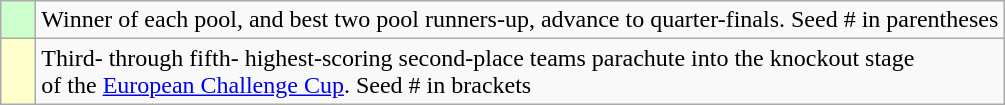<table class="wikitable">
<tr>
<td bgcolor="#ccffcc">    </td>
<td>Winner of each pool, and best two pool runners-up, advance to quarter-finals. Seed # in parentheses</td>
</tr>
<tr>
<td bgcolor="#ffffcc">    </td>
<td>Third- through fifth- highest-scoring second-place teams parachute into the knockout stage<br>of the <a href='#'>European Challenge Cup</a>. Seed # in brackets</td>
</tr>
</table>
